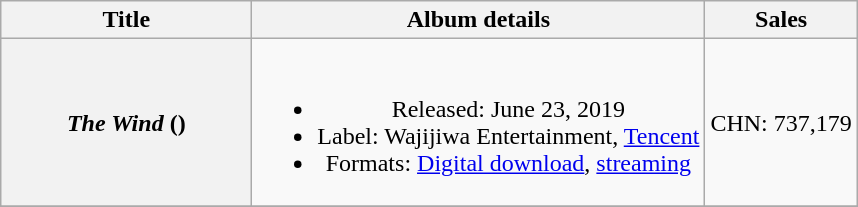<table class="wikitable plainrowheaders" style="text-align:center;">
<tr>
<th scope="col" style="width:10em;">Title</th>
<th scope="col">Album details</th>
<th scope="col">Sales</th>
</tr>
<tr>
<th scope="row"><em>The Wind </em>()</th>
<td><br><ul><li>Released: June 23, 2019</li><li>Label: Wajijiwa Entertainment, <a href='#'>Tencent</a></li><li>Formats: <a href='#'>Digital download</a>, <a href='#'>streaming</a></li></ul></td>
<td>CHN: 737,179</td>
</tr>
<tr>
</tr>
</table>
